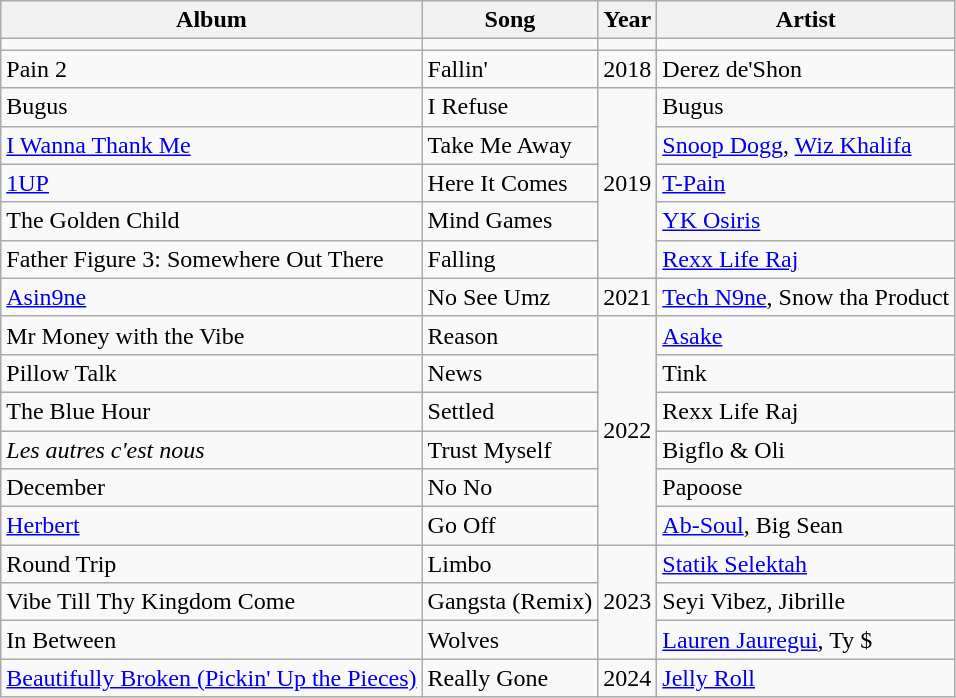<table class="wikitable">
<tr>
<th>Album</th>
<th>Song</th>
<th>Year</th>
<th>Artist</th>
</tr>
<tr>
<td></td>
<td></td>
<td></td>
<td></td>
</tr>
<tr>
<td>Pain 2</td>
<td>Fallin'</td>
<td>2018</td>
<td>Derez de'Shon</td>
</tr>
<tr>
<td>Bugus</td>
<td>I Refuse</td>
<td rowspan="5">2019</td>
<td>Bugus</td>
</tr>
<tr>
<td><a href='#'>I Wanna Thank Me</a></td>
<td>Take Me Away</td>
<td><a href='#'>Snoop Dogg</a>, <a href='#'>Wiz Khalifa</a></td>
</tr>
<tr>
<td><a href='#'>1UP</a></td>
<td>Here It Comes</td>
<td><a href='#'>T-Pain</a></td>
</tr>
<tr>
<td>The Golden Child</td>
<td>Mind Games</td>
<td><a href='#'>YK Osiris</a></td>
</tr>
<tr>
<td>Father Figure 3: Somewhere Out There</td>
<td>Falling</td>
<td><a href='#'>Rexx Life Raj</a></td>
</tr>
<tr>
<td><a href='#'>Asin9ne</a></td>
<td>No See Umz</td>
<td>2021</td>
<td><a href='#'>Tech N9ne</a>, Snow tha Product</td>
</tr>
<tr>
<td>Mr Money with the Vibe</td>
<td>Reason</td>
<td rowspan="6">2022</td>
<td><a href='#'>Asake</a></td>
</tr>
<tr>
<td>Pillow Talk</td>
<td>News</td>
<td>Tink</td>
</tr>
<tr>
<td>The Blue Hour</td>
<td>Settled</td>
<td>Rexx Life Raj</td>
</tr>
<tr>
<td><em>Les autres c'est nous</em></td>
<td>Trust Myself</td>
<td>Bigflo & Oli</td>
</tr>
<tr>
<td>December</td>
<td>No No</td>
<td>Papoose</td>
</tr>
<tr>
<td><a href='#'>Herbert</a></td>
<td>Go Off</td>
<td><a href='#'>Ab-Soul</a>, Big Sean</td>
</tr>
<tr>
<td>Round Trip</td>
<td>Limbo</td>
<td rowspan="3">2023</td>
<td><a href='#'>Statik Selektah</a></td>
</tr>
<tr>
<td>Vibe Till Thy Kingdom Come</td>
<td>Gangsta (Remix)</td>
<td>Seyi Vibez, Jibrille</td>
</tr>
<tr>
<td>In Between</td>
<td>Wolves</td>
<td><a href='#'>Lauren Jauregui</a>, Ty $</td>
</tr>
<tr>
<td><a href='#'>Beautifully Broken (Pickin' Up the Pieces)</a></td>
<td>Really Gone</td>
<td>2024</td>
<td><a href='#'>Jelly Roll</a></td>
</tr>
</table>
